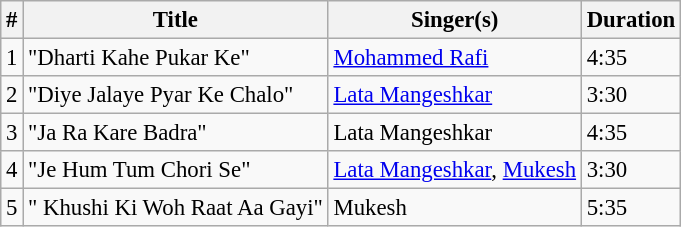<table class="wikitable" style="font-size:95%;">
<tr>
<th>#</th>
<th>Title</th>
<th>Singer(s)</th>
<th>Duration</th>
</tr>
<tr>
<td>1</td>
<td>"Dharti Kahe Pukar Ke"</td>
<td><a href='#'>Mohammed Rafi</a></td>
<td>4:35</td>
</tr>
<tr>
<td>2</td>
<td>"Diye Jalaye Pyar Ke Chalo"</td>
<td><a href='#'>Lata Mangeshkar</a></td>
<td>3:30</td>
</tr>
<tr>
<td>3</td>
<td>"Ja Ra Kare Badra"</td>
<td>Lata Mangeshkar</td>
<td>4:35</td>
</tr>
<tr>
<td>4</td>
<td>"Je Hum Tum Chori Se"</td>
<td><a href='#'>Lata Mangeshkar</a>, <a href='#'>Mukesh</a></td>
<td>3:30</td>
</tr>
<tr>
<td>5</td>
<td>" Khushi Ki Woh Raat Aa Gayi"</td>
<td>Mukesh</td>
<td>5:35</td>
</tr>
</table>
